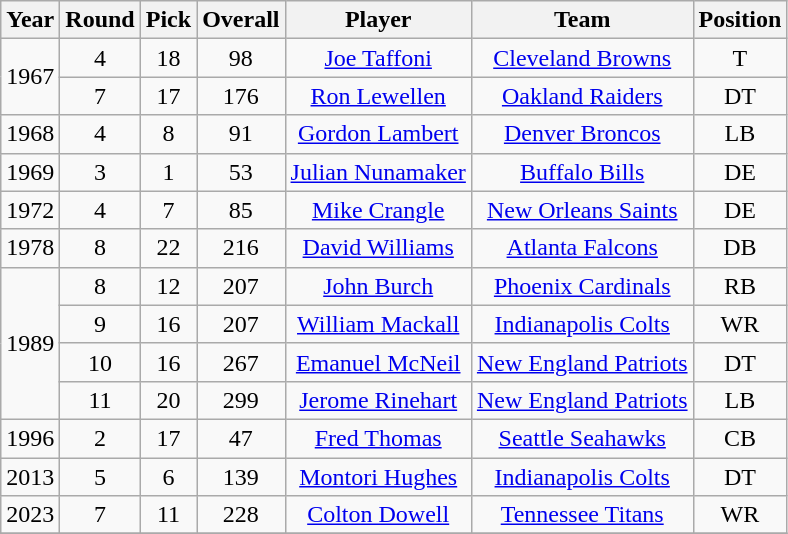<table class="wikitable sortable" style="text-align: center;">
<tr>
<th>Year</th>
<th>Round</th>
<th>Pick</th>
<th>Overall</th>
<th>Player</th>
<th>Team</th>
<th>Position</th>
</tr>
<tr>
<td rowspan="2">1967</td>
<td>4</td>
<td>18</td>
<td>98</td>
<td><a href='#'>Joe Taffoni</a></td>
<td><a href='#'>Cleveland Browns</a></td>
<td>T</td>
</tr>
<tr>
<td>7</td>
<td>17</td>
<td>176</td>
<td><a href='#'>Ron Lewellen</a></td>
<td><a href='#'>Oakland Raiders</a></td>
<td>DT</td>
</tr>
<tr>
<td>1968</td>
<td>4</td>
<td>8</td>
<td>91</td>
<td><a href='#'>Gordon Lambert</a></td>
<td><a href='#'>Denver Broncos</a></td>
<td>LB</td>
</tr>
<tr>
<td>1969</td>
<td>3</td>
<td>1</td>
<td>53</td>
<td><a href='#'>Julian Nunamaker</a></td>
<td><a href='#'>Buffalo Bills</a></td>
<td>DE</td>
</tr>
<tr>
<td>1972</td>
<td>4</td>
<td>7</td>
<td>85</td>
<td><a href='#'>Mike Crangle</a></td>
<td><a href='#'>New Orleans Saints</a></td>
<td>DE</td>
</tr>
<tr>
<td>1978</td>
<td>8</td>
<td>22</td>
<td>216</td>
<td><a href='#'>David Williams</a></td>
<td><a href='#'>Atlanta Falcons</a></td>
<td>DB</td>
</tr>
<tr>
<td rowspan="4">1989</td>
<td>8</td>
<td>12</td>
<td>207</td>
<td><a href='#'>John Burch</a></td>
<td><a href='#'>Phoenix Cardinals</a></td>
<td>RB</td>
</tr>
<tr>
<td>9</td>
<td>16</td>
<td>207</td>
<td><a href='#'>William Mackall</a></td>
<td><a href='#'>Indianapolis Colts</a></td>
<td>WR</td>
</tr>
<tr>
<td>10</td>
<td>16</td>
<td>267</td>
<td><a href='#'>Emanuel McNeil</a></td>
<td><a href='#'>New England Patriots</a></td>
<td>DT</td>
</tr>
<tr>
<td>11</td>
<td>20</td>
<td>299</td>
<td><a href='#'>Jerome Rinehart</a></td>
<td><a href='#'>New England Patriots</a></td>
<td>LB</td>
</tr>
<tr>
<td>1996</td>
<td>2</td>
<td>17</td>
<td>47</td>
<td><a href='#'>Fred Thomas</a></td>
<td><a href='#'>Seattle Seahawks</a></td>
<td>CB</td>
</tr>
<tr>
<td>2013</td>
<td>5</td>
<td>6</td>
<td>139</td>
<td><a href='#'>Montori Hughes</a></td>
<td><a href='#'>Indianapolis Colts</a></td>
<td>DT</td>
</tr>
<tr>
<td>2023</td>
<td>7</td>
<td>11</td>
<td>228</td>
<td><a href='#'>Colton Dowell</a></td>
<td><a href='#'>Tennessee Titans</a></td>
<td>WR</td>
</tr>
<tr>
</tr>
</table>
